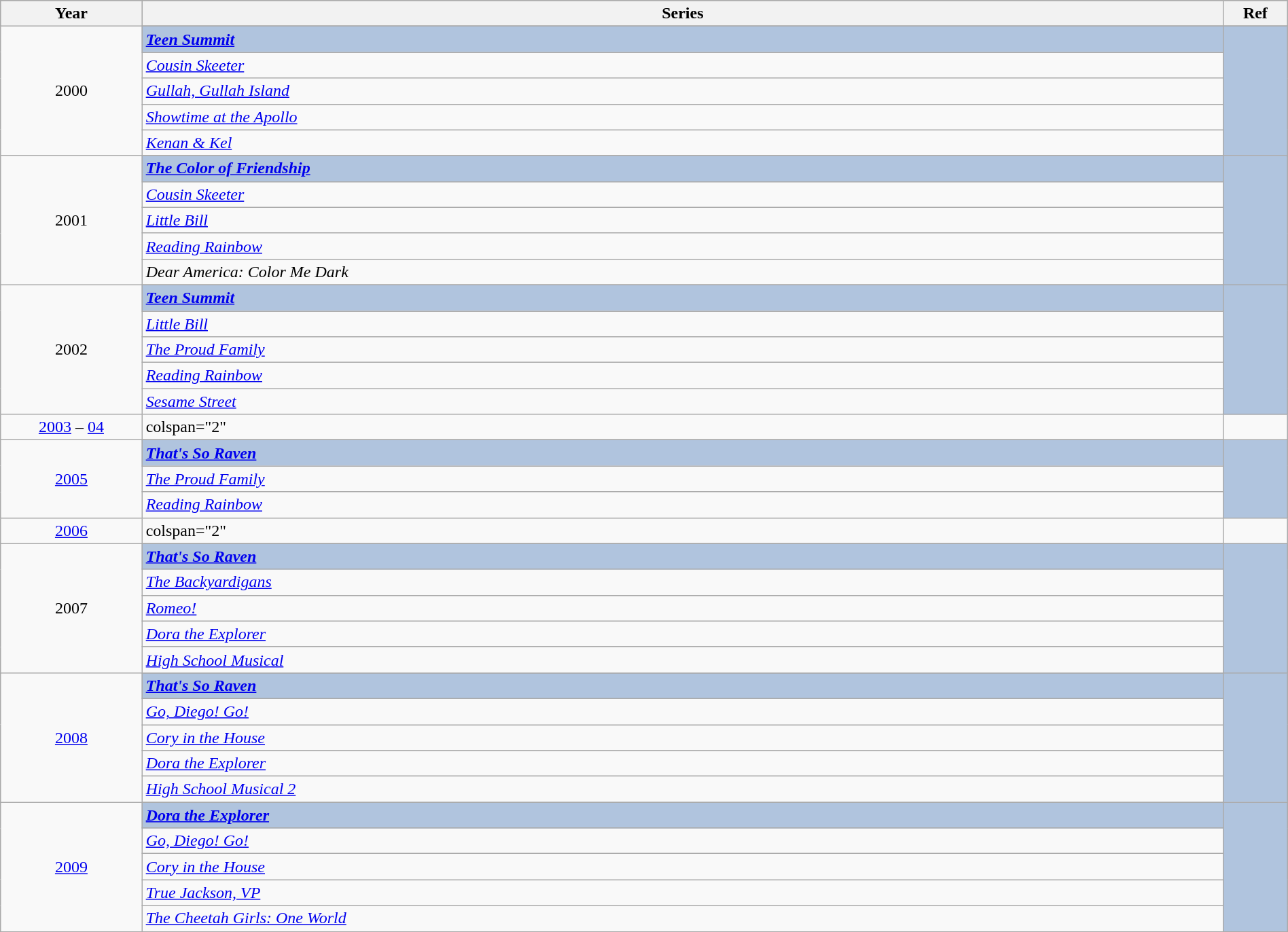<table class="wikitable" style="width:100%;">
<tr style="background:#bebebe;">
<th style="width:11%;">Year</th>
<th style="width:84%;">Series</th>
<th style="width:5%;">Ref</th>
</tr>
<tr>
<td rowspan="6" align="center">2000</td>
</tr>
<tr style="background:#B0C4DE">
<td><strong><em><a href='#'>Teen Summit</a></em></strong></td>
<td rowspan="6" align="center"></td>
</tr>
<tr>
<td><em><a href='#'>Cousin Skeeter</a></em></td>
</tr>
<tr>
<td><em><a href='#'>Gullah, Gullah Island</a></em></td>
</tr>
<tr>
<td><em><a href='#'>Showtime at the Apollo</a></em></td>
</tr>
<tr>
<td><em><a href='#'>Kenan & Kel</a></em></td>
</tr>
<tr>
<td rowspan="6" align="center">2001</td>
</tr>
<tr style="background:#B0C4DE">
<td><strong><em><a href='#'>The Color of Friendship</a></em></strong></td>
<td rowspan="6" align="center"></td>
</tr>
<tr>
<td><em><a href='#'>Cousin Skeeter</a></em></td>
</tr>
<tr>
<td><em><a href='#'>Little Bill</a></em></td>
</tr>
<tr>
<td><em><a href='#'>Reading Rainbow</a></em></td>
</tr>
<tr>
<td><em>Dear America: Color Me Dark</em></td>
</tr>
<tr>
<td rowspan="6" align="center">2002</td>
</tr>
<tr style="background:#B0C4DE">
<td><strong><em><a href='#'>Teen Summit</a></em></strong></td>
<td rowspan="5" align="center"></td>
</tr>
<tr>
<td><em><a href='#'>Little Bill</a></em></td>
</tr>
<tr>
<td><em><a href='#'>The Proud Family</a></em></td>
</tr>
<tr>
<td><em><a href='#'>Reading Rainbow</a></em></td>
</tr>
<tr>
<td><em><a href='#'>Sesame Street</a></em></td>
</tr>
<tr>
<td align="center"><a href='#'>2003</a> – <a href='#'>04</a></td>
<td>colspan="2" </td>
</tr>
<tr>
<td rowspan="4" align="center"><a href='#'>2005</a></td>
</tr>
<tr style="background:#B0C4DE">
<td><strong><em><a href='#'>That's So Raven</a></em></strong></td>
<td rowspan="3" align="center"></td>
</tr>
<tr>
<td><em><a href='#'>The Proud Family</a></em></td>
</tr>
<tr>
<td><em><a href='#'>Reading Rainbow</a></em></td>
</tr>
<tr>
<td align="center"><a href='#'>2006</a></td>
<td>colspan="2" </td>
</tr>
<tr>
<td rowspan="6" align="center">2007</td>
</tr>
<tr style="background:#B0C4DE">
<td><strong><em><a href='#'>That's So Raven</a></em></strong></td>
<td rowspan="6" align="center"></td>
</tr>
<tr>
<td><em><a href='#'>The Backyardigans</a></em></td>
</tr>
<tr>
<td><em><a href='#'>Romeo!</a></em></td>
</tr>
<tr>
<td><em><a href='#'>Dora the Explorer</a></em></td>
</tr>
<tr>
<td><em><a href='#'>High School Musical</a></em></td>
</tr>
<tr>
<td rowspan="6" align="center"><a href='#'>2008</a></td>
</tr>
<tr style="background:#B0C4DE">
<td><strong><em><a href='#'>That's So Raven</a></em></strong></td>
<td rowspan="6" align="center"></td>
</tr>
<tr>
<td><em><a href='#'>Go, Diego! Go!</a></em></td>
</tr>
<tr>
<td><em><a href='#'>Cory in the House</a></em></td>
</tr>
<tr>
<td><em><a href='#'>Dora the Explorer</a></em></td>
</tr>
<tr>
<td><em><a href='#'>High School Musical 2</a></em></td>
</tr>
<tr>
<td rowspan="6" align="center"><a href='#'>2009</a></td>
</tr>
<tr style="background:#B0C4DE">
<td><strong><em><a href='#'>Dora the Explorer</a></em></strong></td>
<td rowspan="6" align="center"></td>
</tr>
<tr>
<td><em><a href='#'>Go, Diego! Go!</a></em></td>
</tr>
<tr>
<td><em><a href='#'>Cory in the House</a></em></td>
</tr>
<tr>
<td><em><a href='#'>True Jackson, VP</a></em></td>
</tr>
<tr>
<td><em><a href='#'>The Cheetah Girls: One World</a></em></td>
</tr>
</table>
